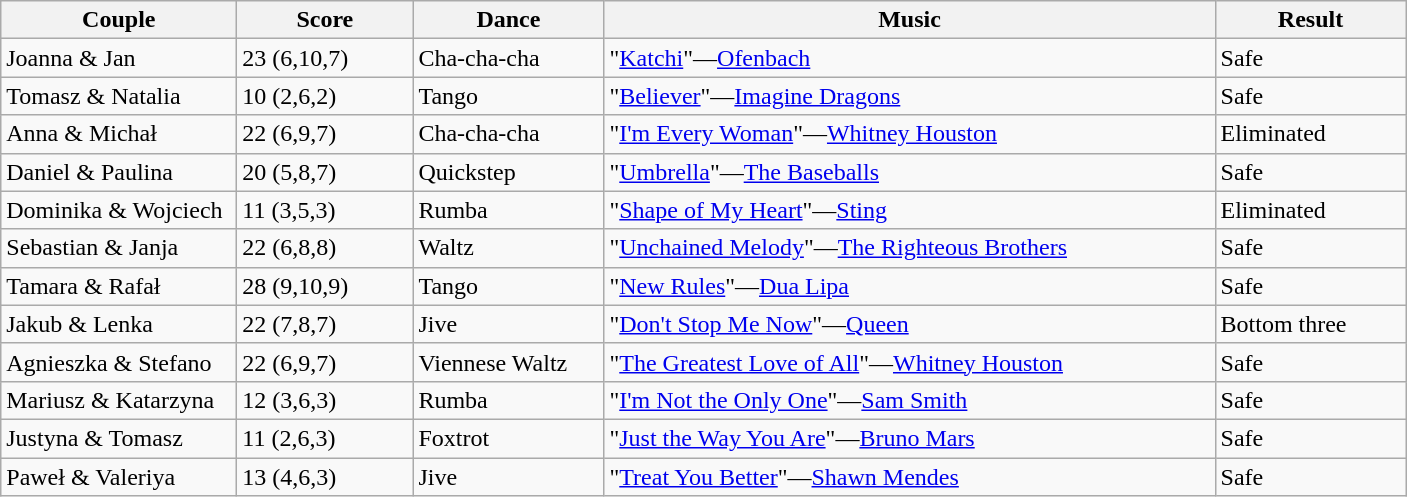<table class="wikitable">
<tr>
<th style="width:150px;">Couple</th>
<th style="width:110px;">Score</th>
<th style="width:120px;">Dance</th>
<th style="width:400px;">Music</th>
<th style="width:120px;">Result</th>
</tr>
<tr>
<td>Joanna & Jan</td>
<td>23 (6,10,7)</td>
<td>Cha-cha-cha</td>
<td>"<a href='#'>Katchi</a>"—<a href='#'>Ofenbach</a></td>
<td>Safe</td>
</tr>
<tr>
<td>Tomasz & Natalia</td>
<td>10 (2,6,2)</td>
<td>Tango</td>
<td>"<a href='#'>Believer</a>"—<a href='#'>Imagine Dragons</a></td>
<td>Safe</td>
</tr>
<tr>
<td>Anna & Michał</td>
<td>22 (6,9,7)</td>
<td>Cha-cha-cha</td>
<td>"<a href='#'>I'm Every Woman</a>"—<a href='#'>Whitney Houston</a></td>
<td>Eliminated</td>
</tr>
<tr>
<td>Daniel & Paulina</td>
<td>20 (5,8,7)</td>
<td>Quickstep</td>
<td>"<a href='#'>Umbrella</a>"—<a href='#'>The Baseballs</a></td>
<td>Safe</td>
</tr>
<tr>
<td>Dominika & Wojciech</td>
<td>11 (3,5,3)</td>
<td>Rumba</td>
<td>"<a href='#'>Shape of My Heart</a>"—<a href='#'>Sting</a></td>
<td>Eliminated</td>
</tr>
<tr>
<td>Sebastian & Janja</td>
<td>22 (6,8,8)</td>
<td>Waltz</td>
<td>"<a href='#'>Unchained Melody</a>"—<a href='#'>The Righteous Brothers</a></td>
<td>Safe</td>
</tr>
<tr>
<td>Tamara & Rafał</td>
<td>28 (9,10,9)</td>
<td>Tango</td>
<td>"<a href='#'>New Rules</a>"—<a href='#'>Dua Lipa</a></td>
<td>Safe</td>
</tr>
<tr>
<td>Jakub & Lenka</td>
<td>22 (7,8,7)</td>
<td>Jive</td>
<td>"<a href='#'>Don't Stop Me Now</a>"—<a href='#'>Queen</a></td>
<td>Bottom three</td>
</tr>
<tr>
<td>Agnieszka & Stefano</td>
<td>22 (6,9,7)</td>
<td>Viennese Waltz</td>
<td>"<a href='#'>The Greatest Love of All</a>"—<a href='#'>Whitney Houston</a></td>
<td>Safe</td>
</tr>
<tr>
<td>Mariusz & Katarzyna</td>
<td>12 (3,6,3)</td>
<td>Rumba</td>
<td>"<a href='#'>I'm Not the Only One</a>"—<a href='#'>Sam Smith</a></td>
<td>Safe</td>
</tr>
<tr>
<td>Justyna & Tomasz</td>
<td>11 (2,6,3)</td>
<td>Foxtrot</td>
<td>"<a href='#'>Just the Way You Are</a>"—<a href='#'>Bruno Mars</a></td>
<td>Safe</td>
</tr>
<tr>
<td>Paweł & Valeriya</td>
<td>13 (4,6,3)</td>
<td>Jive</td>
<td>"<a href='#'>Treat You Better</a>"—<a href='#'>Shawn Mendes</a></td>
<td>Safe</td>
</tr>
</table>
